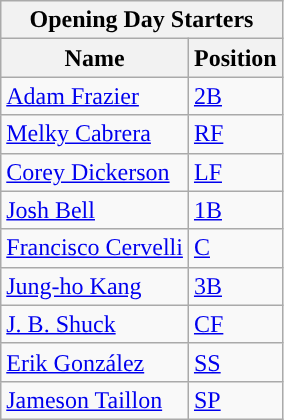<table class="wikitable" style="text-align:left">
<tr>
<th colspan="2">Opening Day Starters</th>
</tr>
<tr>
<th>Name</th>
<th>Position</th>
</tr>
<tr>
<td><a href='#'>Adam Frazier</a></td>
<td><a href='#'>2B</a></td>
</tr>
<tr>
<td><a href='#'>Melky Cabrera</a></td>
<td><a href='#'>RF</a></td>
</tr>
<tr>
<td><a href='#'>Corey Dickerson</a></td>
<td><a href='#'>LF</a></td>
</tr>
<tr>
<td><a href='#'>Josh Bell</a></td>
<td><a href='#'>1B</a></td>
</tr>
<tr>
<td><a href='#'>Francisco Cervelli</a></td>
<td><a href='#'>C</a></td>
</tr>
<tr>
<td><a href='#'>Jung-ho Kang</a></td>
<td><a href='#'>3B</a></td>
</tr>
<tr>
<td><a href='#'>J. B. Shuck</a></td>
<td><a href='#'>CF</a></td>
</tr>
<tr>
<td><a href='#'>Erik González</a></td>
<td><a href='#'>SS</a></td>
</tr>
<tr>
<td><a href='#'>Jameson Taillon</a></td>
<td><a href='#'>SP</a></td>
</tr>
</table>
